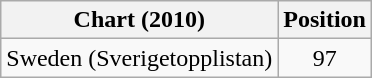<table class="wikitable">
<tr>
<th>Chart (2010)</th>
<th>Position</th>
</tr>
<tr>
<td>Sweden (Sverigetopplistan)</td>
<td align="center">97</td>
</tr>
</table>
